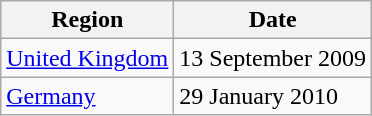<table class="wikitable">
<tr>
<th>Region</th>
<th>Date</th>
</tr>
<tr>
<td><a href='#'>United Kingdom</a></td>
<td>13 September 2009</td>
</tr>
<tr>
<td><a href='#'>Germany</a></td>
<td>29 January 2010</td>
</tr>
</table>
